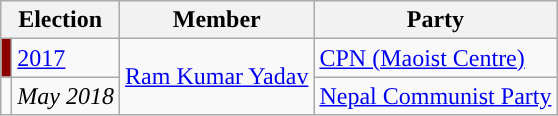<table class="wikitable">
<tr>
<th colspan="2">Election</th>
<th>Member</th>
<th>Party</th>
</tr>
<tr>
<td style="background-color:darkred"></td>
<td><a href='#'>2017</a></td>
<td rowspan="2"><a href='#'>Ram Kumar Yadav</a></td>
<td><a href='#'>CPN (Maoist Centre)</a></td>
</tr>
<tr>
<td style="background-color:"></td>
<td><em>May 2018</em></td>
<td><a href='#'>Nepal Communist Party</a></td>
</tr>
</table>
